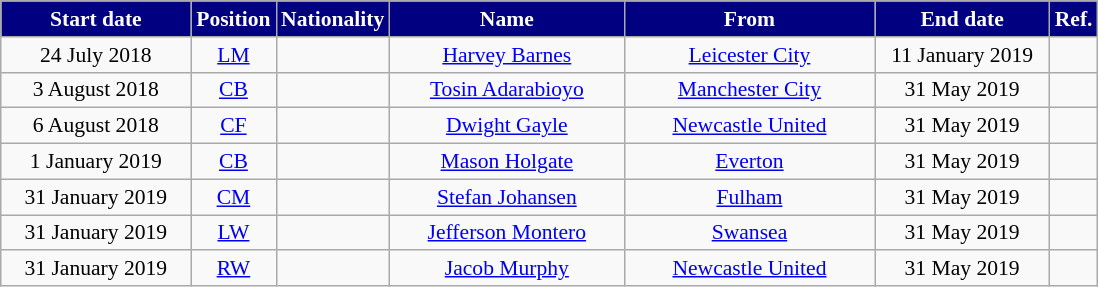<table class="wikitable"  style="text-align:center; font-size:90%; ">
<tr>
<th style="background:#000080; color:white; width:120px;">Start date</th>
<th style="background:#000080; color:white; width:50px;">Position</th>
<th style="background:#000080; color:white; width:50px;">Nationality</th>
<th style="background:#000080; color:white; width:150px;">Name</th>
<th style="background:#000080; color:white; width:160px;">From</th>
<th style="background:#000080; color:white; width:110px;">End date</th>
<th style="background:#000080; color:white; width:25px;">Ref.</th>
</tr>
<tr>
<td>24 July 2018</td>
<td><a href='#'>LM</a></td>
<td></td>
<td><a href='#'>Harvey Barnes</a></td>
<td><a href='#'>Leicester City</a></td>
<td>11 January 2019</td>
<td></td>
</tr>
<tr>
<td>3 August 2018</td>
<td><a href='#'>CB</a></td>
<td></td>
<td><a href='#'>Tosin Adarabioyo</a></td>
<td><a href='#'>Manchester City</a></td>
<td>31 May 2019</td>
<td></td>
</tr>
<tr>
<td>6 August 2018</td>
<td><a href='#'>CF</a></td>
<td></td>
<td><a href='#'>Dwight Gayle</a></td>
<td><a href='#'>Newcastle United</a></td>
<td>31 May 2019</td>
<td></td>
</tr>
<tr>
<td>1 January 2019</td>
<td><a href='#'>CB</a></td>
<td></td>
<td><a href='#'>Mason Holgate</a></td>
<td><a href='#'>Everton</a></td>
<td>31 May 2019</td>
<td></td>
</tr>
<tr>
<td>31 January 2019</td>
<td><a href='#'>CM</a></td>
<td></td>
<td><a href='#'>Stefan Johansen</a></td>
<td><a href='#'>Fulham</a></td>
<td>31 May 2019</td>
<td></td>
</tr>
<tr>
<td>31 January 2019</td>
<td><a href='#'>LW</a></td>
<td></td>
<td><a href='#'>Jefferson Montero</a></td>
<td><a href='#'>Swansea</a></td>
<td>31 May 2019</td>
<td></td>
</tr>
<tr>
<td>31 January 2019</td>
<td><a href='#'>RW</a></td>
<td></td>
<td><a href='#'>Jacob Murphy</a></td>
<td><a href='#'>Newcastle United</a></td>
<td>31 May 2019</td>
<td></td>
</tr>
</table>
